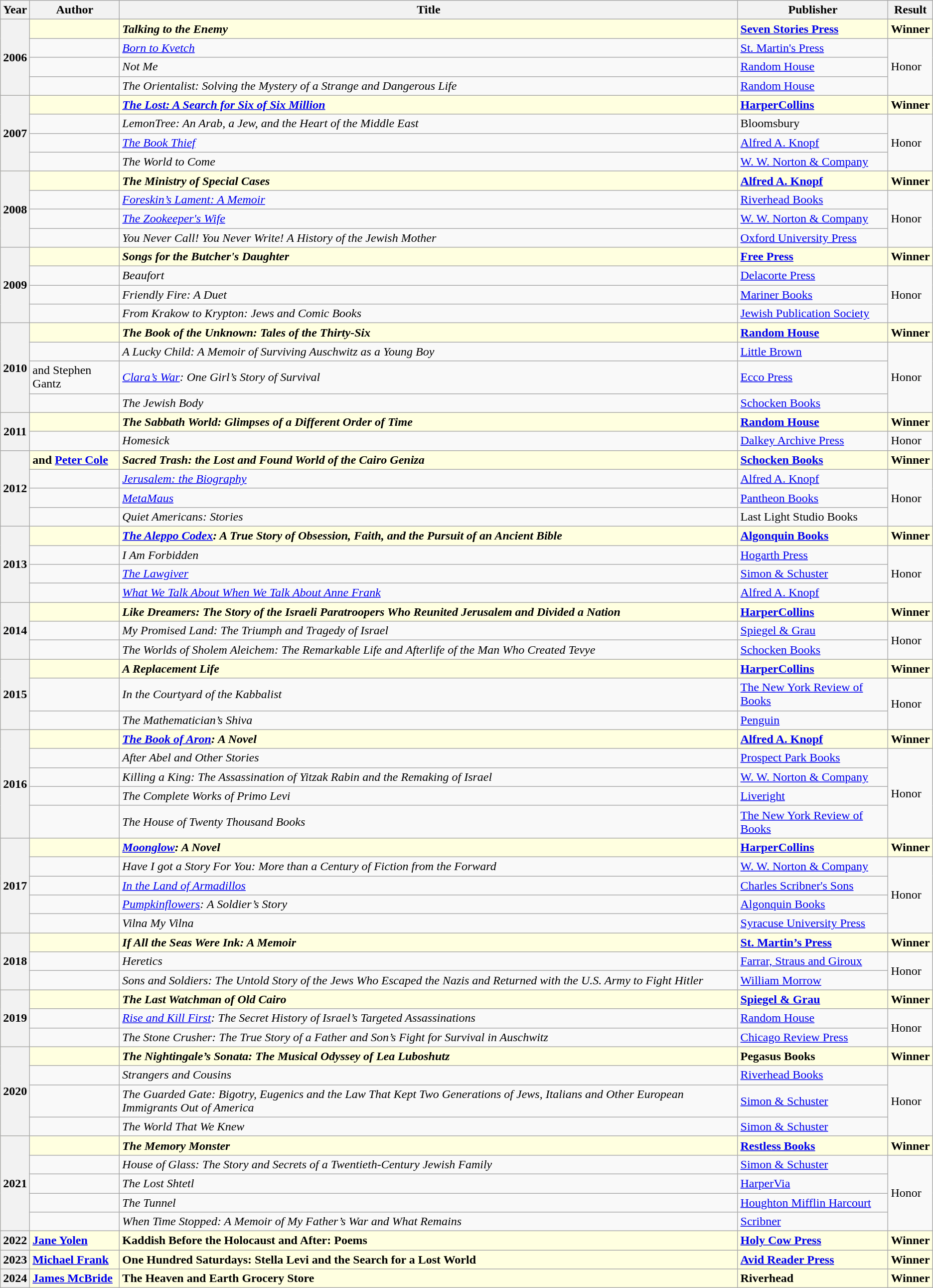<table class="wikitable sortable">
<tr>
<th>Year</th>
<th>Author</th>
<th>Title</th>
<th>Publisher</th>
<th>Result</th>
</tr>
<tr style=background:lightyellow; color:black>
<th rowspan="4">2006</th>
<td><strong></strong></td>
<td><strong><em>Talking to the Enemy</em></strong></td>
<td><strong><a href='#'>Seven Stories Press</a></strong></td>
<td><strong>Winner</strong></td>
</tr>
<tr>
<td></td>
<td><em><a href='#'>Born to Kvetch</a></em></td>
<td><a href='#'>St. Martin's Press</a></td>
<td rowspan="3">Honor</td>
</tr>
<tr>
<td></td>
<td><em>Not Me</em></td>
<td><a href='#'>Random House</a></td>
</tr>
<tr>
<td></td>
<td><em>The Orientalist: Solving the Mystery of a Strange and Dangerous Life</em></td>
<td><a href='#'>Random House</a></td>
</tr>
<tr style=background:lightyellow; color:black>
<th rowspan="4">2007</th>
<td><strong></strong></td>
<td><strong><em><a href='#'>The Lost: A Search for Six of Six Million</a></em></strong></td>
<td><strong><a href='#'>HarperCollins</a></strong></td>
<td><strong>Winner</strong></td>
</tr>
<tr>
<td></td>
<td><em>LemonTree: An Arab, a Jew, and the Heart of the Middle East</em></td>
<td>Bloomsbury</td>
<td rowspan="3">Honor</td>
</tr>
<tr>
<td></td>
<td><em><a href='#'>The Book Thief</a></em></td>
<td><a href='#'>Alfred A. Knopf</a></td>
</tr>
<tr>
<td></td>
<td><em>The World to Come</em></td>
<td><a href='#'>W. W. Norton & Company</a></td>
</tr>
<tr style="background:lightyellow;" color:black>
<th rowspan="4">2008</th>
<td><strong></strong></td>
<td><strong><em>The Ministry of Special Cases</em></strong></td>
<td><strong><a href='#'>Alfred A. Knopf</a></strong></td>
<td><strong>Winner</strong></td>
</tr>
<tr>
<td></td>
<td><em><a href='#'>Foreskin’s Lament: A Memoir</a></em></td>
<td><a href='#'>Riverhead Books</a></td>
<td rowspan="3">Honor</td>
</tr>
<tr>
<td></td>
<td><em><a href='#'>The Zookeeper's Wife</a></em></td>
<td><a href='#'>W. W. Norton & Company</a></td>
</tr>
<tr>
<td></td>
<td><em>You Never Call! You Never Write! A History of the Jewish Mother</em></td>
<td><a href='#'>Oxford University Press</a></td>
</tr>
<tr style="background:lightyellow;" color:black>
<th rowspan="4">2009</th>
<td><strong></strong></td>
<td><strong><em>Songs for the Butcher's Daughter</em></strong></td>
<td><a href='#'><strong>Free Press</strong></a></td>
<td><strong>Winner</strong></td>
</tr>
<tr>
<td></td>
<td><em>Beaufort</em></td>
<td><a href='#'>Delacorte Press</a></td>
<td rowspan="3">Honor</td>
</tr>
<tr>
<td></td>
<td><em>Friendly Fire: A Duet</em></td>
<td><a href='#'>Mariner Books</a></td>
</tr>
<tr>
<td></td>
<td><em>From Krakow to Krypton: Jews and Comic Books</em></td>
<td><a href='#'>Jewish Publication Society</a></td>
</tr>
<tr style="background:lightyellow;" color:black>
<th rowspan="4">2010</th>
<td><strong></strong></td>
<td><strong><em>The Book of the Unknown: Tales of the Thirty-Six</em></strong></td>
<td><strong><a href='#'>Random House</a></strong></td>
<td><strong>Winner</strong></td>
</tr>
<tr>
<td></td>
<td><em>A Lucky Child: A Memoir of Surviving Auschwitz as a Young Boy</em></td>
<td><a href='#'>Little Brown</a></td>
<td rowspan="3">Honor</td>
</tr>
<tr>
<td> and Stephen Gantz</td>
<td><em><a href='#'>Clara’s War</a>: One Girl’s Story of Survival</em></td>
<td><a href='#'>Ecco Press</a></td>
</tr>
<tr>
<td></td>
<td><em>The Jewish Body</em></td>
<td><a href='#'>Schocken Books</a></td>
</tr>
<tr style="background:lightyellow;" color:black>
<th rowspan="2">2011</th>
<td><strong></strong></td>
<td><strong><em>The Sabbath World: Glimpses of a Different Order of Time</em></strong></td>
<td><strong><a href='#'>Random House</a></strong></td>
<td><strong>Winner</strong></td>
</tr>
<tr>
<td></td>
<td><em>Homesick</em></td>
<td><a href='#'>Dalkey Archive Press</a></td>
<td>Honor</td>
</tr>
<tr style="background:lightyellow;" color:black>
<th rowspan="4">2012</th>
<td><strong> and <a href='#'>Peter Cole</a></strong></td>
<td><strong><em>Sacred Trash: the Lost and Found World of the Cairo Geniza</em></strong></td>
<td><strong><a href='#'>Schocken Books</a></strong></td>
<td><strong>Winner</strong></td>
</tr>
<tr>
<td></td>
<td><em><a href='#'>Jerusalem: the Biography</a></em></td>
<td><a href='#'>Alfred A. Knopf</a></td>
<td rowspan="3">Honor</td>
</tr>
<tr>
<td></td>
<td><em><a href='#'>MetaMaus</a></em></td>
<td><a href='#'>Pantheon Books</a></td>
</tr>
<tr>
<td></td>
<td><em>Quiet Americans: Stories</em></td>
<td>Last Light Studio Books</td>
</tr>
<tr style=background:lightyellow; color:black>
<th rowspan="4">2013</th>
<td><strong></strong></td>
<td><strong><em><a href='#'>The Aleppo Codex</a>: A True Story of Obsession, Faith, and the Pursuit of an Ancient Bible</em></strong></td>
<td><strong><a href='#'>Algonquin Books</a></strong></td>
<td><strong>Winner</strong></td>
</tr>
<tr>
<td></td>
<td><em>I Am Forbidden</em></td>
<td><a href='#'>Hogarth Press</a></td>
<td rowspan="3">Honor</td>
</tr>
<tr>
<td></td>
<td><em><a href='#'>The Lawgiver</a></em></td>
<td><a href='#'>Simon & Schuster</a></td>
</tr>
<tr>
<td></td>
<td><em><a href='#'>What We Talk About When We Talk About Anne Frank</a></em></td>
<td><a href='#'>Alfred A. Knopf</a></td>
</tr>
<tr style=background:lightyellow; color:black>
<th rowspan="3">2014</th>
<td><strong></strong></td>
<td><strong><em>Like Dreamers: The Story of the Israeli Paratroopers Who Reunited Jerusalem and Divided a Nation</em></strong></td>
<td><strong><a href='#'>HarperCollins</a></strong></td>
<td><strong>Winner</strong></td>
</tr>
<tr>
<td></td>
<td><em>My Promised Land: The Triumph and Tragedy of Israel</em></td>
<td><a href='#'>Spiegel & Grau</a></td>
<td rowspan="2">Honor</td>
</tr>
<tr>
<td></td>
<td><em>The Worlds of Sholem Aleichem: The Remarkable Life and Afterlife of the Man Who Created Tevye</em></td>
<td><a href='#'>Schocken Books</a></td>
</tr>
<tr style=background:lightyellow; color:black>
<th rowspan="3">2015</th>
<td><strong></strong></td>
<td><strong><em>A Replacement Life</em></strong></td>
<td><strong><a href='#'>HarperCollins</a></strong></td>
<td><strong>Winner</strong></td>
</tr>
<tr>
<td></td>
<td><em>In the Courtyard of the Kabbalist</em></td>
<td><a href='#'>The New York Review of Books</a></td>
<td rowspan="2">Honor</td>
</tr>
<tr>
<td></td>
<td><em>The Mathematician’s Shiva</em></td>
<td><a href='#'>Penguin</a></td>
</tr>
<tr style=background:lightyellow; color:black>
<th rowspan="5">2016</th>
<td><strong></strong></td>
<td><strong><em><a href='#'>The Book of Aron</a>: A Novel</em></strong></td>
<td><strong><a href='#'>Alfred A. Knopf</a></strong></td>
<td><strong>Winner</strong></td>
</tr>
<tr>
<td></td>
<td><em>After Abel and Other Stories</em></td>
<td><a href='#'>Prospect Park Books</a></td>
<td rowspan="4">Honor</td>
</tr>
<tr>
<td></td>
<td><em>Killing a King: The Assassination of Yitzak Rabin and the Remaking of Israel</em></td>
<td><a href='#'>W. W. Norton & Company</a></td>
</tr>
<tr>
<td></td>
<td><em>The Complete Works of Primo Levi</em></td>
<td><a href='#'>Liveright</a></td>
</tr>
<tr>
<td></td>
<td><em>The House of Twenty Thousand Books</em></td>
<td><a href='#'>The New York Review of Books</a></td>
</tr>
<tr style=background:lightyellow; color:black>
<th rowspan="5">2017</th>
<td><strong></strong></td>
<td><strong><em><a href='#'>Moonglow</a>: A Novel</em></strong></td>
<td><strong><a href='#'>HarperCollins</a></strong></td>
<td><strong>Winner</strong></td>
</tr>
<tr>
<td></td>
<td><em>Have I got a Story For You: More than a Century of Fiction from the Forward</em></td>
<td><a href='#'>W. W. Norton & Company</a></td>
<td rowspan="4">Honor</td>
</tr>
<tr>
<td></td>
<td><em><a href='#'>In the Land of Armadillos</a></em></td>
<td><a href='#'>Charles Scribner's Sons</a></td>
</tr>
<tr>
<td></td>
<td><em><a href='#'>Pumpkinflowers</a>: A Soldier’s Story</em></td>
<td><a href='#'>Algonquin Books</a></td>
</tr>
<tr>
<td></td>
<td><em>Vilna My Vilna</em></td>
<td><a href='#'>Syracuse University Press</a></td>
</tr>
<tr style=background:lightyellow; color:black>
<th rowspan="3">2018</th>
<td><strong></strong></td>
<td><strong><em>If All the Seas Were Ink: A Memoir</em></strong></td>
<td><a href='#'><strong>St. Martin’s Press</strong></a></td>
<td><strong>Winner</strong></td>
</tr>
<tr>
<td></td>
<td><em>Heretics</em></td>
<td><a href='#'>Farrar, Straus and Giroux</a></td>
<td rowspan="2">Honor</td>
</tr>
<tr>
<td></td>
<td><em>Sons and Soldiers: The Untold Story of the Jews Who Escaped the Nazis and Returned with the U.S. Army to Fight Hitler</em></td>
<td><a href='#'>William Morrow</a></td>
</tr>
<tr style=background:lightyellow; color:black>
<th rowspan="3">2019</th>
<td><strong></strong></td>
<td><strong><em>The Last Watchman of Old Cairo</em></strong></td>
<td><strong><a href='#'>Spiegel & Grau</a></strong></td>
<td><strong>Winner</strong></td>
</tr>
<tr>
<td></td>
<td><em><a href='#'>Rise and Kill First</a>: The Secret History of Israel’s Targeted Assassinations</em></td>
<td><a href='#'>Random House</a></td>
<td rowspan="2">Honor</td>
</tr>
<tr>
<td></td>
<td><em>The Stone Crusher: The True Story of a Father and Son’s Fight for Survival in Auschwitz</em></td>
<td><a href='#'>Chicago Review Press</a></td>
</tr>
<tr style=background:lightyellow; color:black>
<th rowspan="4">2020</th>
<td><strong></strong></td>
<td><strong><em>The Nightingale’s Sonata: The Musical Odyssey of Lea Luboshutz</em></strong></td>
<td><strong>Pegasus Books</strong></td>
<td><strong>Winner</strong></td>
</tr>
<tr>
<td></td>
<td><em>Strangers and Cousins</em></td>
<td><a href='#'>Riverhead Books</a></td>
<td rowspan="3">Honor</td>
</tr>
<tr>
<td></td>
<td><em>The Guarded Gate: Bigotry, Eugenics and the Law That Kept Two Generations of Jews, Italians and Other European Immigrants Out of America</em></td>
<td><a href='#'>Simon & Schuster</a></td>
</tr>
<tr>
<td></td>
<td><em>The World That We Knew</em></td>
<td><a href='#'>Simon & Schuster</a></td>
</tr>
<tr style=background:lightyellow; color:black>
<th rowspan="5">2021</th>
<td><strong></strong></td>
<td><strong><em>The Memory Monster</em></strong></td>
<td><strong><a href='#'>Restless Books</a></strong></td>
<td><strong>Winner</strong></td>
</tr>
<tr>
<td></td>
<td><em>House of Glass: The Story and Secrets of a Twentieth-Century Jewish Family</em></td>
<td><a href='#'>Simon & Schuster</a></td>
<td rowspan="4">Honor</td>
</tr>
<tr>
<td></td>
<td><em>The Lost Shtetl</em></td>
<td><a href='#'>HarperVia</a></td>
</tr>
<tr>
<td></td>
<td><em>The Tunnel</em></td>
<td><a href='#'>Houghton Mifflin Harcourt</a></td>
</tr>
<tr>
<td></td>
<td><em>When Time Stopped: A Memoir of My Father’s War and What Remains</em></td>
<td><a href='#'>Scribner</a></td>
</tr>
<tr style=background:lightyellow; color:black>
<th>2022</th>
<td><strong><a href='#'>Jane Yolen</a></strong></td>
<td><strong>Kaddish Before the Holocaust and After: Poems</strong></td>
<td><a href='#'><strong>Holy Cow Press</strong></a></td>
<td><strong>Winner</strong></td>
</tr>
<tr style=background:lightyellow; color:black>
<th>2023</th>
<td><strong><a href='#'>Michael Frank</a></strong></td>
<td><strong>One Hundred Saturdays: Stella Levi and the Search for a Lost World</strong></td>
<td><strong><a href='#'>Avid Reader Press</a></strong></td>
<td><strong>Winner</strong></td>
</tr>
<tr style=background:lightyellow; color:black>
<th>2024</th>
<td><strong><a href='#'>James McBride</a></strong></td>
<td><strong>The Heaven and Earth Grocery Store</strong></td>
<td><strong>Riverhead</strong></td>
<td><strong>Winner</strong></td>
</tr>
</table>
